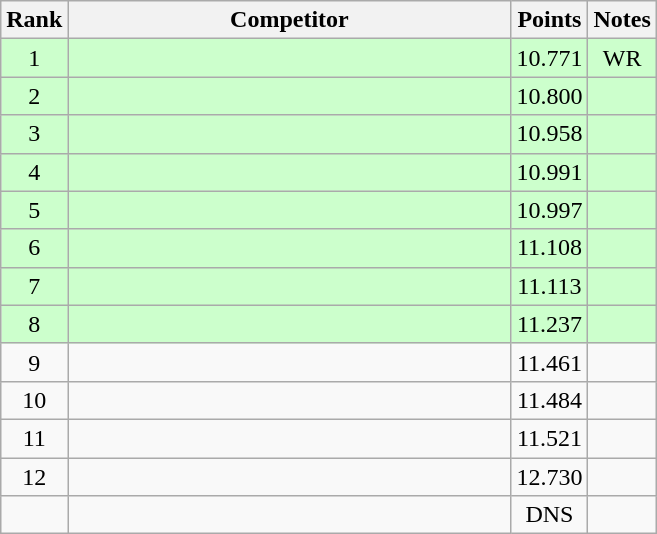<table class="wikitable" style="text-align:center">
<tr>
<th>Rank</th>
<th style="width:18em">Competitor</th>
<th>Points</th>
<th>Notes</th>
</tr>
<tr style="background:#cfc">
<td>1</td>
<td style="text-align:left"><br></td>
<td>10.771</td>
<td>WR</td>
</tr>
<tr style="background:#cfc">
<td>2</td>
<td style="text-align:left"><br></td>
<td>10.800</td>
<td></td>
</tr>
<tr style="background:#cfc">
<td>3</td>
<td style="text-align:left"><br></td>
<td>10.958</td>
<td></td>
</tr>
<tr style="background:#cfc">
<td>4</td>
<td style="text-align:left"><br></td>
<td>10.991</td>
<td></td>
</tr>
<tr style="background:#cfc">
<td>5</td>
<td style="text-align:left"><br></td>
<td>10.997</td>
<td></td>
</tr>
<tr style="background:#cfc">
<td>6</td>
<td style="text-align:left"><br></td>
<td>11.108</td>
<td></td>
</tr>
<tr style="background:#cfc">
<td>7</td>
<td style="text-align:left"><br></td>
<td>11.113</td>
<td></td>
</tr>
<tr style="background:#cfc">
<td>8</td>
<td style="text-align:left"><br></td>
<td>11.237</td>
<td></td>
</tr>
<tr>
<td>9</td>
<td style="text-align:left"><br></td>
<td>11.461</td>
<td></td>
</tr>
<tr>
<td>10</td>
<td style="text-align:left"><br></td>
<td>11.484</td>
<td></td>
</tr>
<tr>
<td>11</td>
<td style="text-align:left"><br></td>
<td>11.521</td>
<td></td>
</tr>
<tr>
<td>12</td>
<td style="text-align:left"><br></td>
<td>12.730</td>
<td></td>
</tr>
<tr>
<td></td>
<td style="text-align:left"><br></td>
<td>DNS</td>
<td></td>
</tr>
</table>
